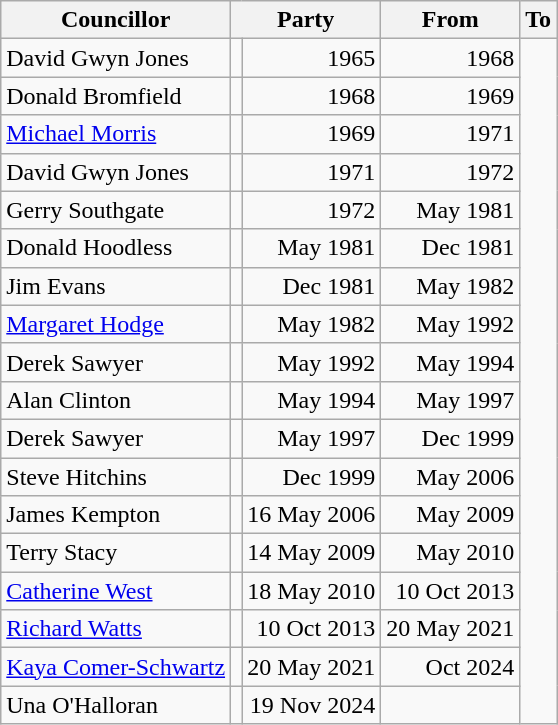<table class=wikitable>
<tr>
<th>Councillor</th>
<th colspan=2>Party</th>
<th>From</th>
<th>To</th>
</tr>
<tr>
<td>David Gwyn Jones</td>
<td></td>
<td align=right>1965</td>
<td align=right>1968</td>
</tr>
<tr>
<td>Donald Bromfield</td>
<td></td>
<td align=right>1968</td>
<td align=right>1969</td>
</tr>
<tr>
<td><a href='#'>Michael Morris</a></td>
<td></td>
<td align=right>1969</td>
<td align=right>1971</td>
</tr>
<tr>
<td>David Gwyn Jones</td>
<td></td>
<td align=right>1971</td>
<td align=right>1972</td>
</tr>
<tr>
<td>Gerry Southgate</td>
<td></td>
<td align=right>1972</td>
<td align=right>May 1981</td>
</tr>
<tr>
<td>Donald Hoodless</td>
<td></td>
<td align=right>May 1981</td>
<td align=right>Dec 1981</td>
</tr>
<tr>
<td>Jim Evans</td>
<td></td>
<td align=right>Dec 1981</td>
<td align=right>May 1982</td>
</tr>
<tr>
<td><a href='#'>Margaret Hodge</a></td>
<td></td>
<td align=right>May 1982</td>
<td align=right>May 1992</td>
</tr>
<tr>
<td>Derek Sawyer</td>
<td></td>
<td align=right>May 1992</td>
<td align=right>May 1994</td>
</tr>
<tr>
<td>Alan Clinton</td>
<td></td>
<td align=right>May 1994</td>
<td align=right>May 1997</td>
</tr>
<tr>
<td>Derek Sawyer</td>
<td></td>
<td align=right>May 1997</td>
<td align=right>Dec 1999</td>
</tr>
<tr>
<td>Steve Hitchins</td>
<td></td>
<td align=right>Dec 1999</td>
<td align=right>May 2006</td>
</tr>
<tr>
<td>James Kempton</td>
<td></td>
<td align=right>16 May 2006</td>
<td align=right>May 2009</td>
</tr>
<tr>
<td>Terry Stacy</td>
<td></td>
<td align=right>14 May 2009</td>
<td align=right>May 2010</td>
</tr>
<tr>
<td><a href='#'>Catherine West</a></td>
<td></td>
<td align=right>18 May 2010</td>
<td align=right>10 Oct 2013</td>
</tr>
<tr>
<td><a href='#'>Richard Watts</a></td>
<td></td>
<td align=right>10 Oct 2013</td>
<td align=right>20 May 2021</td>
</tr>
<tr>
<td><a href='#'>Kaya Comer-Schwartz</a></td>
<td></td>
<td align=right>20 May 2021</td>
<td align=right>Oct 2024</td>
</tr>
<tr>
<td>Una O'Halloran</td>
<td></td>
<td align=right>19 Nov 2024</td>
<td align="right"></td>
</tr>
</table>
